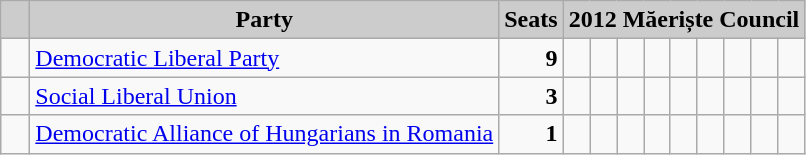<table class="wikitable">
<tr>
<th style="background:#ccc">   </th>
<th style="background:#ccc">Party</th>
<th style="background:#ccc">Seats</th>
<th style="background:#ccc" colspan="9">2012 Măeriște Council</th>
</tr>
<tr>
<td>  </td>
<td><a href='#'>Democratic Liberal Party</a></td>
<td style="text-align: right"><strong>9</strong></td>
<td>  </td>
<td>  </td>
<td>  </td>
<td>  </td>
<td>  </td>
<td>  </td>
<td>  </td>
<td>  </td>
<td>  </td>
</tr>
<tr>
<td>  </td>
<td><a href='#'>Social Liberal Union</a></td>
<td style="text-align: right"><strong>3</strong></td>
<td>  </td>
<td>  </td>
<td>  </td>
<td> </td>
<td> </td>
<td> </td>
<td> </td>
<td> </td>
<td> </td>
</tr>
<tr>
<td>  </td>
<td><a href='#'>Democratic Alliance of Hungarians in Romania</a></td>
<td style="text-align: right"><strong>1</strong></td>
<td>  </td>
<td> </td>
<td> </td>
<td> </td>
<td> </td>
<td> </td>
<td> </td>
<td> </td>
<td> </td>
</tr>
</table>
